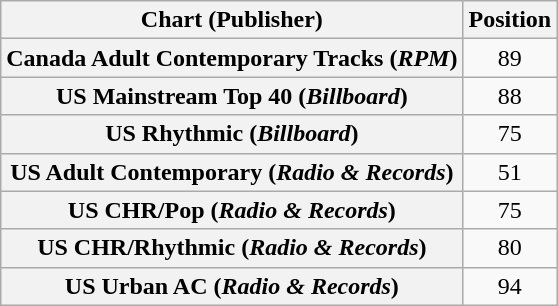<table class="wikitable sortable plainrowheaders" style="text-align:center;">
<tr>
<th scope="col">Chart (Publisher)</th>
<th scope="col">Position</th>
</tr>
<tr>
<th scope="row">Canada Adult Contemporary Tracks (<em>RPM</em>)</th>
<td>89</td>
</tr>
<tr>
<th scope="row">US Mainstream Top 40 (<em>Billboard</em>)</th>
<td>88</td>
</tr>
<tr>
<th scope="row">US Rhythmic (<em>Billboard</em>)</th>
<td>75</td>
</tr>
<tr>
<th scope="row">US Adult Contemporary (<em>Radio & Records</em>)</th>
<td>51</td>
</tr>
<tr>
<th scope="row">US CHR/Pop (<em>Radio & Records</em>)</th>
<td>75</td>
</tr>
<tr>
<th scope="row">US CHR/Rhythmic (<em>Radio & Records</em>)</th>
<td>80</td>
</tr>
<tr>
<th scope="row">US Urban AC (<em>Radio & Records</em>)</th>
<td>94</td>
</tr>
</table>
